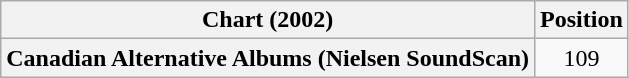<table class="wikitable plainrowheaders">
<tr>
<th scope="col">Chart (2002)</th>
<th scope="col">Position</th>
</tr>
<tr>
<th scope="row">Canadian Alternative Albums (Nielsen SoundScan)</th>
<td align=center>109</td>
</tr>
</table>
